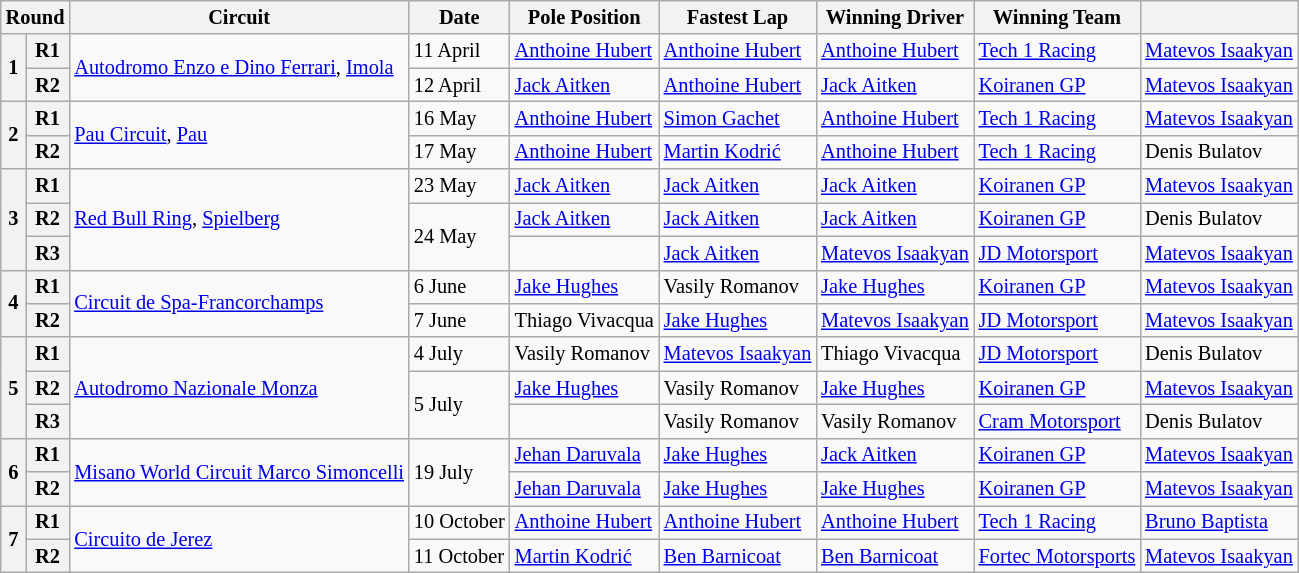<table class="wikitable" style="font-size: 85%">
<tr>
<th colspan=2>Round</th>
<th>Circuit</th>
<th>Date</th>
<th>Pole Position</th>
<th>Fastest Lap</th>
<th>Winning Driver</th>
<th>Winning Team</th>
<th></th>
</tr>
<tr>
<th rowspan=2>1</th>
<th>R1</th>
<td rowspan=2> <a href='#'>Autodromo Enzo e Dino Ferrari</a>, <a href='#'>Imola</a></td>
<td>11 April</td>
<td> <a href='#'>Anthoine Hubert</a></td>
<td> <a href='#'>Anthoine Hubert</a></td>
<td> <a href='#'>Anthoine Hubert</a></td>
<td> <a href='#'>Tech 1 Racing</a></td>
<td> <a href='#'>Matevos Isaakyan</a></td>
</tr>
<tr>
<th>R2</th>
<td>12 April</td>
<td> <a href='#'>Jack Aitken</a></td>
<td> <a href='#'>Anthoine Hubert</a></td>
<td> <a href='#'>Jack Aitken</a></td>
<td> <a href='#'>Koiranen GP</a></td>
<td> <a href='#'>Matevos Isaakyan</a></td>
</tr>
<tr>
<th rowspan=2>2</th>
<th>R1</th>
<td rowspan=2> <a href='#'>Pau Circuit</a>, <a href='#'>Pau</a></td>
<td>16 May</td>
<td> <a href='#'>Anthoine Hubert</a></td>
<td> <a href='#'>Simon Gachet</a></td>
<td> <a href='#'>Anthoine Hubert</a></td>
<td> <a href='#'>Tech 1 Racing</a></td>
<td> <a href='#'>Matevos Isaakyan</a></td>
</tr>
<tr>
<th>R2</th>
<td>17 May</td>
<td> <a href='#'>Anthoine Hubert</a></td>
<td> <a href='#'>Martin Kodrić</a></td>
<td> <a href='#'>Anthoine Hubert</a></td>
<td> <a href='#'>Tech 1 Racing</a></td>
<td> Denis Bulatov</td>
</tr>
<tr>
<th rowspan=3>3</th>
<th>R1</th>
<td rowspan=3> <a href='#'>Red Bull Ring</a>, <a href='#'>Spielberg</a></td>
<td>23 May</td>
<td> <a href='#'>Jack Aitken</a></td>
<td> <a href='#'>Jack Aitken</a></td>
<td> <a href='#'>Jack Aitken</a></td>
<td> <a href='#'>Koiranen GP</a></td>
<td> <a href='#'>Matevos Isaakyan</a></td>
</tr>
<tr>
<th>R2</th>
<td rowspan=2>24 May</td>
<td> <a href='#'>Jack Aitken</a></td>
<td> <a href='#'>Jack Aitken</a></td>
<td> <a href='#'>Jack Aitken</a></td>
<td> <a href='#'>Koiranen GP</a></td>
<td> Denis Bulatov</td>
</tr>
<tr>
<th>R3</th>
<td></td>
<td> <a href='#'>Jack Aitken</a></td>
<td> <a href='#'>Matevos Isaakyan</a></td>
<td> <a href='#'>JD Motorsport</a></td>
<td> <a href='#'>Matevos Isaakyan</a></td>
</tr>
<tr>
<th rowspan=2>4</th>
<th>R1</th>
<td rowspan=2> <a href='#'>Circuit de Spa-Francorchamps</a></td>
<td>6 June</td>
<td> <a href='#'>Jake Hughes</a></td>
<td> Vasily Romanov</td>
<td> <a href='#'>Jake Hughes</a></td>
<td> <a href='#'>Koiranen GP</a></td>
<td> <a href='#'>Matevos Isaakyan</a></td>
</tr>
<tr>
<th>R2</th>
<td>7 June</td>
<td nowrap> Thiago Vivacqua</td>
<td> <a href='#'>Jake Hughes</a></td>
<td nowrap> <a href='#'>Matevos Isaakyan</a></td>
<td> <a href='#'>JD Motorsport</a></td>
<td> <a href='#'>Matevos Isaakyan</a></td>
</tr>
<tr>
<th rowspan=3>5</th>
<th>R1</th>
<td rowspan=3> <a href='#'>Autodromo Nazionale Monza</a></td>
<td>4 July</td>
<td> Vasily Romanov</td>
<td nowrap> <a href='#'>Matevos Isaakyan</a></td>
<td> Thiago Vivacqua</td>
<td> <a href='#'>JD Motorsport</a></td>
<td> Denis Bulatov</td>
</tr>
<tr>
<th>R2</th>
<td rowspan=2>5 July</td>
<td> <a href='#'>Jake Hughes</a></td>
<td> Vasily Romanov</td>
<td> <a href='#'>Jake Hughes</a></td>
<td> <a href='#'>Koiranen GP</a></td>
<td> <a href='#'>Matevos Isaakyan</a></td>
</tr>
<tr>
<th>R3</th>
<td></td>
<td> Vasily Romanov</td>
<td> Vasily Romanov</td>
<td> <a href='#'>Cram Motorsport</a></td>
<td> Denis Bulatov</td>
</tr>
<tr>
<th rowspan=2>6</th>
<th>R1</th>
<td rowspan=2 nowrap> <a href='#'>Misano World Circuit Marco Simoncelli</a></td>
<td rowspan=2>19 July</td>
<td> <a href='#'>Jehan Daruvala</a></td>
<td> <a href='#'>Jake Hughes</a></td>
<td> <a href='#'>Jack Aitken</a></td>
<td> <a href='#'>Koiranen GP</a></td>
<td> <a href='#'>Matevos Isaakyan</a></td>
</tr>
<tr>
<th>R2</th>
<td> <a href='#'>Jehan Daruvala</a></td>
<td> <a href='#'>Jake Hughes</a></td>
<td> <a href='#'>Jake Hughes</a></td>
<td> <a href='#'>Koiranen GP</a></td>
<td> <a href='#'>Matevos Isaakyan</a></td>
</tr>
<tr>
<th rowspan=2>7</th>
<th>R1</th>
<td rowspan=2> <a href='#'>Circuito de Jerez</a></td>
<td nowrap>10 October</td>
<td nowrap> <a href='#'>Anthoine Hubert</a></td>
<td nowrap> <a href='#'>Anthoine Hubert</a></td>
<td nowrap> <a href='#'>Anthoine Hubert</a></td>
<td> <a href='#'>Tech 1 Racing</a></td>
<td> <a href='#'>Bruno Baptista</a></td>
</tr>
<tr>
<th>R2</th>
<td>11 October</td>
<td> <a href='#'>Martin Kodrić</a></td>
<td> <a href='#'>Ben Barnicoat</a></td>
<td> <a href='#'>Ben Barnicoat</a></td>
<td nowrap> <a href='#'>Fortec Motorsports</a></td>
<td nowrap> <a href='#'>Matevos Isaakyan</a></td>
</tr>
</table>
